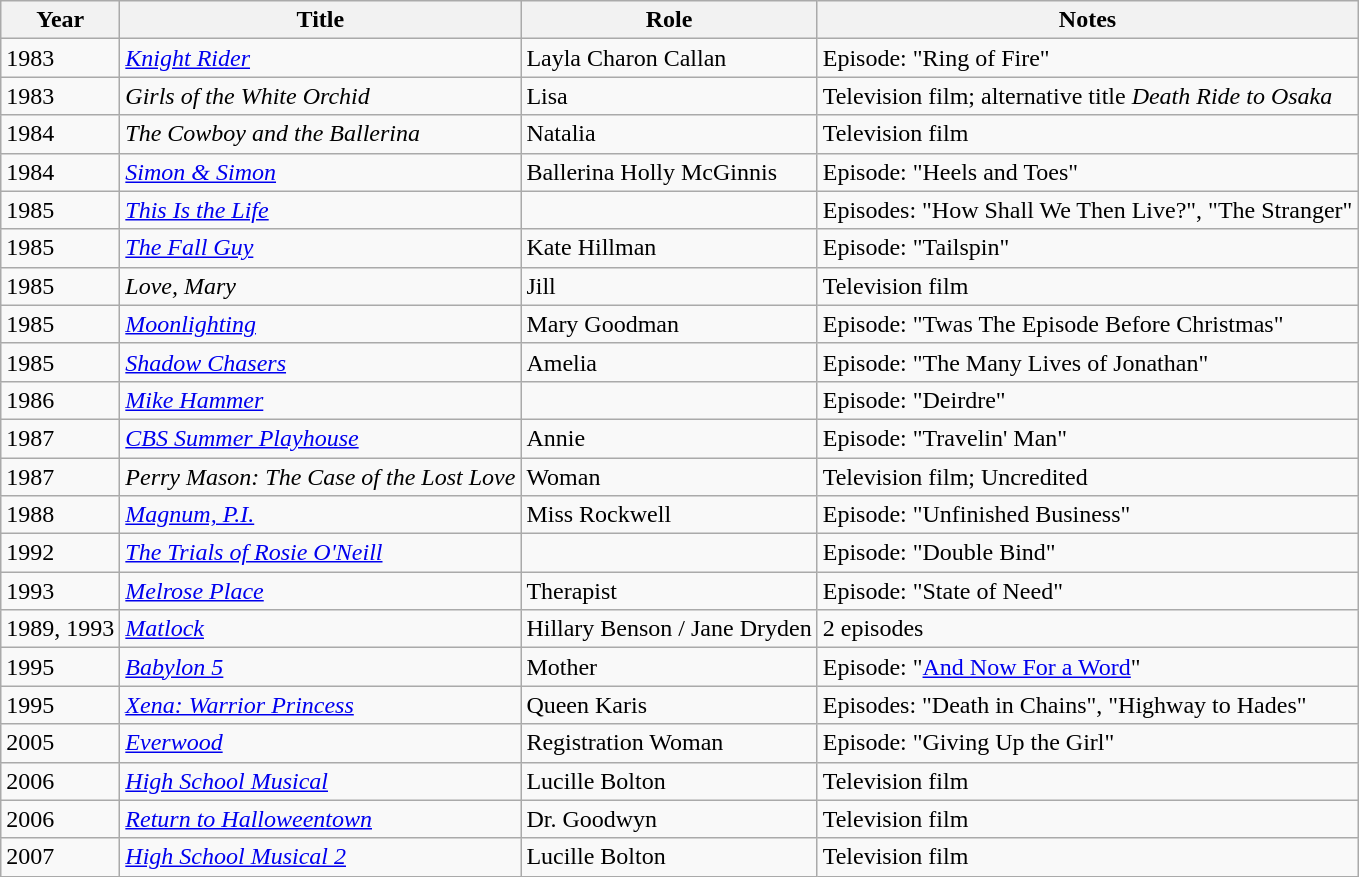<table class="wikitable">
<tr>
<th>Year</th>
<th>Title</th>
<th>Role</th>
<th>Notes</th>
</tr>
<tr>
<td>1983</td>
<td><em><a href='#'>Knight Rider</a></em></td>
<td>Layla Charon Callan</td>
<td>Episode: "Ring of Fire"</td>
</tr>
<tr>
<td>1983</td>
<td><em>Girls of the White Orchid</em></td>
<td>Lisa</td>
<td>Television film; alternative title <em>Death Ride to Osaka</em></td>
</tr>
<tr>
<td>1984</td>
<td><em>The Cowboy and the Ballerina</em></td>
<td>Natalia</td>
<td>Television film</td>
</tr>
<tr>
<td>1984</td>
<td><em><a href='#'>Simon & Simon</a></em></td>
<td>Ballerina Holly McGinnis</td>
<td>Episode: "Heels and Toes"</td>
</tr>
<tr>
<td>1985</td>
<td><em><a href='#'>This Is the Life</a></em></td>
<td></td>
<td>Episodes: "How Shall We Then Live?", "The Stranger"</td>
</tr>
<tr>
<td>1985</td>
<td><em><a href='#'>The Fall Guy</a></em></td>
<td>Kate Hillman</td>
<td>Episode: "Tailspin"</td>
</tr>
<tr>
<td>1985</td>
<td><em>Love, Mary</em></td>
<td>Jill</td>
<td>Television film</td>
</tr>
<tr>
<td>1985</td>
<td><em><a href='#'>Moonlighting</a></em></td>
<td>Mary Goodman</td>
<td>Episode: "Twas The Episode Before Christmas"</td>
</tr>
<tr>
<td>1985</td>
<td><em><a href='#'>Shadow Chasers</a></em></td>
<td>Amelia</td>
<td>Episode: "The Many Lives of Jonathan"</td>
</tr>
<tr>
<td>1986</td>
<td><em><a href='#'>Mike Hammer</a></em></td>
<td></td>
<td>Episode: "Deirdre"</td>
</tr>
<tr>
<td>1987</td>
<td><em><a href='#'>CBS Summer Playhouse</a></em></td>
<td>Annie</td>
<td>Episode: "Travelin' Man"</td>
</tr>
<tr>
<td>1987</td>
<td><em>Perry Mason: The Case of the Lost Love</em></td>
<td>Woman</td>
<td>Television film; Uncredited</td>
</tr>
<tr>
<td>1988</td>
<td><em><a href='#'>Magnum, P.I.</a></em></td>
<td>Miss Rockwell</td>
<td>Episode: "Unfinished Business"</td>
</tr>
<tr>
<td>1992</td>
<td><em><a href='#'>The Trials of Rosie O'Neill</a></em></td>
<td></td>
<td>Episode: "Double Bind"</td>
</tr>
<tr>
<td>1993</td>
<td><em><a href='#'>Melrose Place</a></em></td>
<td>Therapist</td>
<td>Episode: "State of Need"</td>
</tr>
<tr>
<td>1989, 1993</td>
<td><em><a href='#'>Matlock</a></em></td>
<td>Hillary Benson / Jane Dryden</td>
<td>2 episodes</td>
</tr>
<tr>
<td>1995</td>
<td><em><a href='#'>Babylon 5</a></em></td>
<td>Mother</td>
<td>Episode: "<a href='#'>And Now For a Word</a>"</td>
</tr>
<tr>
<td>1995</td>
<td><em><a href='#'>Xena: Warrior Princess</a></em></td>
<td>Queen Karis</td>
<td>Episodes: "Death in Chains", "Highway to Hades"</td>
</tr>
<tr>
<td>2005</td>
<td><em><a href='#'>Everwood</a></em></td>
<td>Registration Woman</td>
<td>Episode: "Giving Up the Girl"</td>
</tr>
<tr>
<td>2006</td>
<td><em><a href='#'>High School Musical</a></em></td>
<td>Lucille Bolton</td>
<td>Television film</td>
</tr>
<tr>
<td>2006</td>
<td><em><a href='#'>Return to Halloweentown</a></em></td>
<td>Dr. Goodwyn</td>
<td>Television film</td>
</tr>
<tr>
<td>2007</td>
<td><em><a href='#'>High School Musical 2</a></em></td>
<td>Lucille Bolton</td>
<td>Television film</td>
</tr>
</table>
